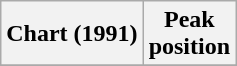<table class="wikitable plainrowheaders">
<tr>
<th>Chart (1991)</th>
<th>Peak<br>position</th>
</tr>
<tr>
</tr>
</table>
